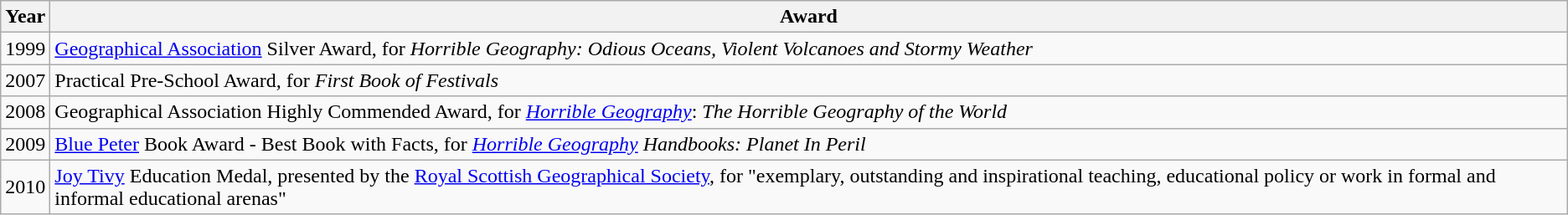<table class="wikitable">
<tr>
<th>Year</th>
<th>Award</th>
</tr>
<tr>
<td>1999</td>
<td><a href='#'>Geographical Association</a> Silver Award, for <em>Horrible Geography: Odious Oceans, Violent Volcanoes and Stormy Weather</em></td>
</tr>
<tr>
<td>2007</td>
<td>Practical Pre-School Award, for <em>First Book of Festivals</em></td>
</tr>
<tr>
<td>2008</td>
<td>Geographical Association Highly Commended Award, for <em><a href='#'>Horrible Geography</a></em>: <em>The Horrible Geography of the World</em></td>
</tr>
<tr>
<td>2009</td>
<td><a href='#'>Blue Peter</a> Book Award - Best Book with Facts, for <em><a href='#'>Horrible Geography</a> Handbooks: Planet In Peril</em></td>
</tr>
<tr>
<td>2010</td>
<td><a href='#'>Joy Tivy</a> Education Medal, presented by the <a href='#'>Royal Scottish Geographical Society</a>, for "exemplary, outstanding and inspirational teaching, educational policy or work in formal and informal educational arenas"</td>
</tr>
</table>
